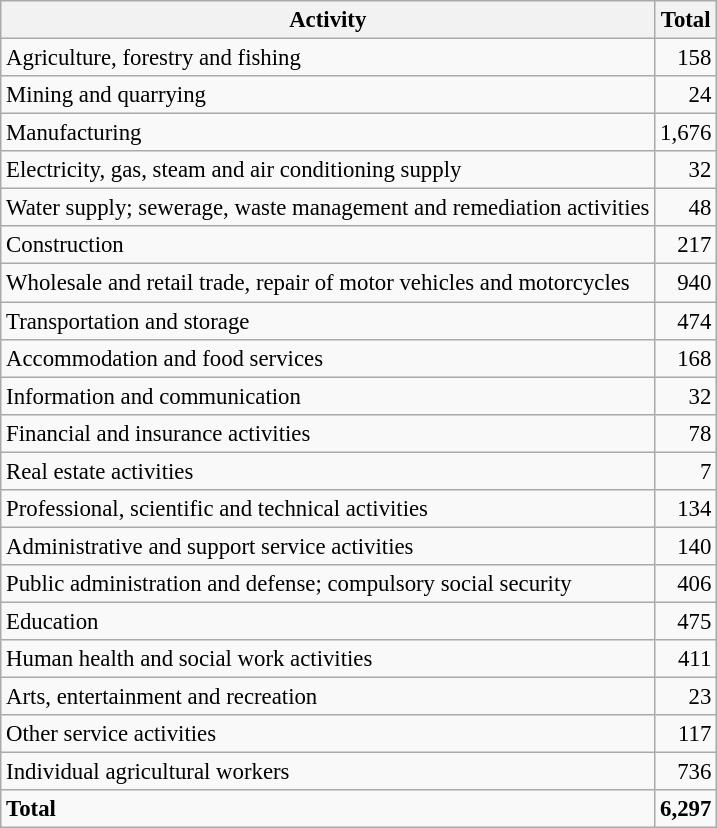<table class="wikitable sortable" style="font-size:95%;">
<tr>
<th>Activity</th>
<th>Total</th>
</tr>
<tr>
<td>Agriculture, forestry and fishing</td>
<td align="right">158</td>
</tr>
<tr>
<td>Mining and quarrying</td>
<td align="right">24</td>
</tr>
<tr>
<td>Manufacturing</td>
<td align="right">1,676</td>
</tr>
<tr>
<td>Electricity, gas, steam and air conditioning supply</td>
<td align="right">32</td>
</tr>
<tr>
<td>Water supply; sewerage, waste management and remediation activities</td>
<td align="right">48</td>
</tr>
<tr>
<td>Construction</td>
<td align="right">217</td>
</tr>
<tr>
<td>Wholesale and retail trade, repair of motor vehicles and motorcycles</td>
<td align="right">940</td>
</tr>
<tr>
<td>Transportation and storage</td>
<td align="right">474</td>
</tr>
<tr>
<td>Accommodation and food services</td>
<td align="right">168</td>
</tr>
<tr>
<td>Information and communication</td>
<td align="right">32</td>
</tr>
<tr>
<td>Financial and insurance activities</td>
<td align="right">78</td>
</tr>
<tr>
<td>Real estate activities</td>
<td align="right">7</td>
</tr>
<tr>
<td>Professional, scientific and technical activities</td>
<td align="right">134</td>
</tr>
<tr>
<td>Administrative and support service activities</td>
<td align="right">140</td>
</tr>
<tr>
<td>Public administration and defense; compulsory social security</td>
<td align="right">406</td>
</tr>
<tr>
<td>Education</td>
<td align="right">475</td>
</tr>
<tr>
<td>Human health and social work activities</td>
<td align="right">411</td>
</tr>
<tr>
<td>Arts, entertainment and recreation</td>
<td align="right">23</td>
</tr>
<tr>
<td>Other service activities</td>
<td align="right">117</td>
</tr>
<tr>
<td>Individual agricultural workers</td>
<td align="right">736</td>
</tr>
<tr class="sortbottom">
<td><strong>Total</strong></td>
<td align="right"><strong>6,297</strong></td>
</tr>
</table>
